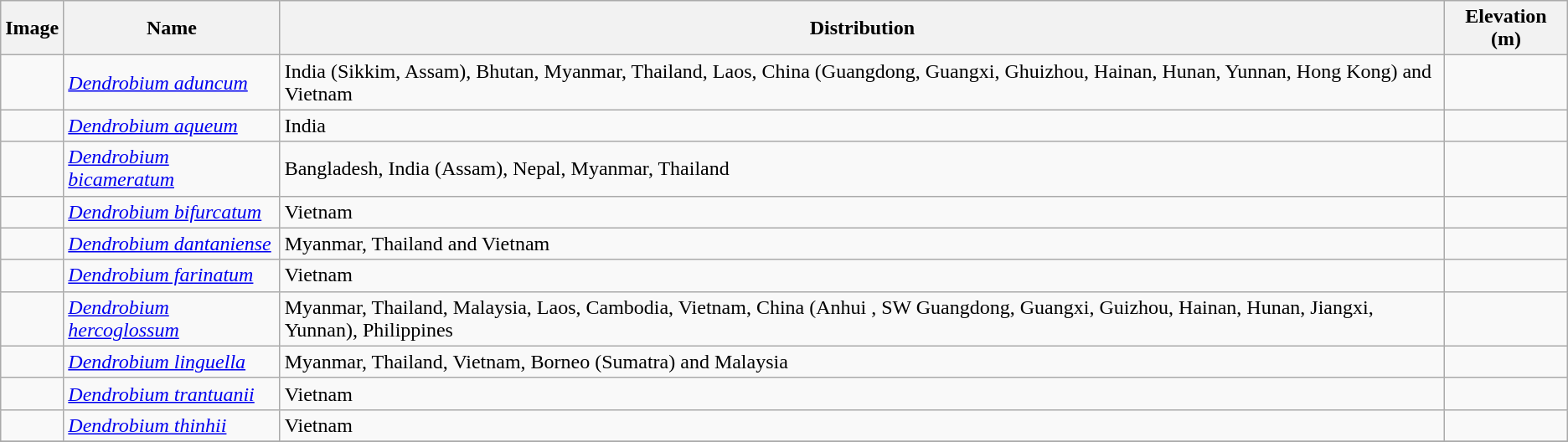<table class="wikitable collapsible">
<tr>
<th>Image</th>
<th>Name</th>
<th>Distribution</th>
<th>Elevation (m)</th>
</tr>
<tr>
<td></td>
<td><em><a href='#'>Dendrobium aduncum</a></em> </td>
<td>India (Sikkim, Assam),  Bhutan,  Myanmar, Thailand, Laos, China (Guangdong, Guangxi, Ghuizhou, Hainan, Hunan, Yunnan, Hong Kong) and Vietnam</td>
<td></td>
</tr>
<tr>
<td></td>
<td><em><a href='#'>Dendrobium aqueum</a></em> </td>
<td>India</td>
<td></td>
</tr>
<tr>
<td></td>
<td><em><a href='#'>Dendrobium bicameratum</a></em> </td>
<td>Bangladesh, India (Assam), Nepal, Myanmar, Thailand</td>
<td></td>
</tr>
<tr>
<td></td>
<td><em><a href='#'>Dendrobium bifurcatum</a></em> </td>
<td>Vietnam</td>
<td></td>
</tr>
<tr>
<td></td>
<td><em><a href='#'>Dendrobium dantaniense</a></em> </td>
<td>Myanmar, Thailand and Vietnam</td>
<td></td>
</tr>
<tr>
<td></td>
<td><em><a href='#'>Dendrobium farinatum</a></em> </td>
<td>Vietnam</td>
<td></td>
</tr>
<tr>
<td></td>
<td><em><a href='#'>Dendrobium hercoglossum</a></em> </td>
<td>Myanmar, Thailand, Malaysia, Laos, Cambodia, Vietnam, China (Anhui , SW Guangdong, Guangxi, Guizhou, Hainan, Hunan, Jiangxi, Yunnan), Philippines</td>
<td></td>
</tr>
<tr>
<td></td>
<td><em><a href='#'>Dendrobium linguella</a></em> </td>
<td>Myanmar, Thailand, Vietnam, Borneo (Sumatra) and Malaysia</td>
<td></td>
</tr>
<tr>
<td></td>
<td><em><a href='#'>Dendrobium trantuanii</a></em> </td>
<td>Vietnam</td>
<td></td>
</tr>
<tr>
<td></td>
<td><em><a href='#'>Dendrobium thinhii</a></em> </td>
<td>Vietnam</td>
<td></td>
</tr>
<tr>
</tr>
</table>
